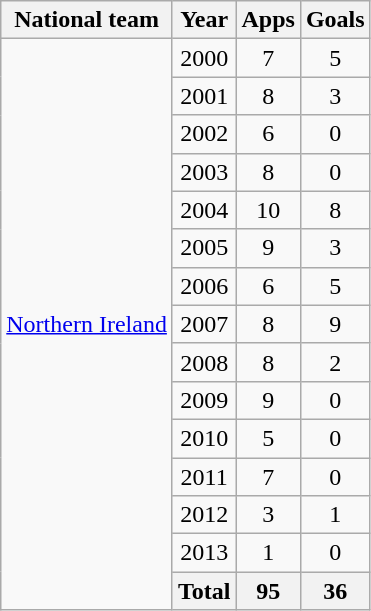<table class="wikitable" style="text-align:center">
<tr>
<th>National team</th>
<th>Year</th>
<th>Apps</th>
<th>Goals</th>
</tr>
<tr>
<td rowspan="15"><a href='#'>Northern Ireland</a></td>
<td>2000</td>
<td>7</td>
<td>5</td>
</tr>
<tr>
<td>2001</td>
<td>8</td>
<td>3</td>
</tr>
<tr>
<td>2002</td>
<td>6</td>
<td>0</td>
</tr>
<tr>
<td>2003</td>
<td>8</td>
<td>0</td>
</tr>
<tr>
<td>2004</td>
<td>10</td>
<td>8</td>
</tr>
<tr>
<td>2005</td>
<td>9</td>
<td>3</td>
</tr>
<tr>
<td>2006</td>
<td>6</td>
<td>5</td>
</tr>
<tr>
<td>2007</td>
<td>8</td>
<td>9</td>
</tr>
<tr>
<td>2008</td>
<td>8</td>
<td>2</td>
</tr>
<tr>
<td>2009</td>
<td>9</td>
<td>0</td>
</tr>
<tr>
<td>2010</td>
<td>5</td>
<td>0</td>
</tr>
<tr>
<td>2011</td>
<td>7</td>
<td>0</td>
</tr>
<tr>
<td>2012</td>
<td>3</td>
<td>1</td>
</tr>
<tr>
<td>2013</td>
<td>1</td>
<td>0</td>
</tr>
<tr>
<th>Total</th>
<th>95</th>
<th>36</th>
</tr>
</table>
